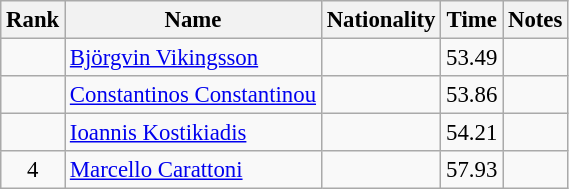<table class="wikitable sortable" style="text-align:center; font-size:95%">
<tr>
<th>Rank</th>
<th>Name</th>
<th>Nationality</th>
<th>Time</th>
<th>Notes</th>
</tr>
<tr>
<td></td>
<td align=left><a href='#'>Björgvin Vikingsson</a></td>
<td align=left></td>
<td>53.49</td>
<td></td>
</tr>
<tr>
<td></td>
<td align=left><a href='#'>Constantinos Constantinou</a></td>
<td align=left></td>
<td>53.86</td>
<td></td>
</tr>
<tr>
<td></td>
<td align=left><a href='#'>Ioannis Kostikiadis</a></td>
<td align=left></td>
<td>54.21</td>
<td></td>
</tr>
<tr>
<td>4</td>
<td align=left><a href='#'>Marcello Carattoni</a></td>
<td align=left></td>
<td>57.93</td>
<td></td>
</tr>
</table>
